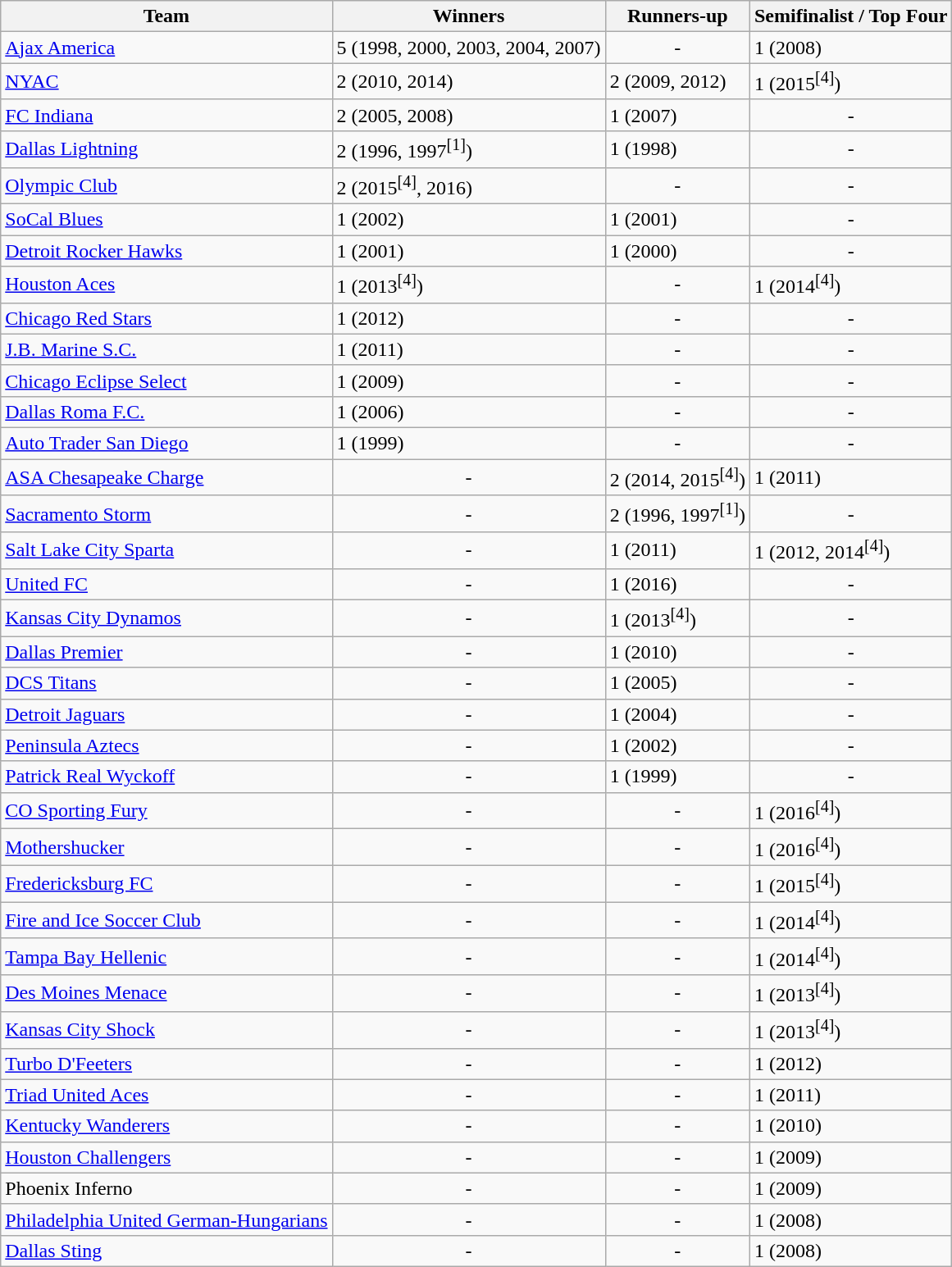<table class="wikitable">
<tr>
<th>Team</th>
<th>Winners</th>
<th>Runners-up</th>
<th>Semifinalist / Top Four</th>
</tr>
<tr>
<td><a href='#'>Ajax America</a></td>
<td>5 (1998, 2000, 2003, 2004, 2007)</td>
<td align="center">-</td>
<td>1 (2008)</td>
</tr>
<tr>
<td><a href='#'>NYAC</a></td>
<td>2 (2010, 2014)</td>
<td>2 (2009, 2012)</td>
<td>1 (2015<sup>[4]</sup>)</td>
</tr>
<tr>
<td><a href='#'>FC Indiana</a></td>
<td>2 (2005, 2008)</td>
<td>1 (2007)</td>
<td align="center">-</td>
</tr>
<tr>
<td><a href='#'>Dallas Lightning</a></td>
<td>2 (1996, 1997<sup>[1]</sup>)</td>
<td>1 (1998)</td>
<td align="center">-</td>
</tr>
<tr>
<td><a href='#'>Olympic Club</a></td>
<td>2 (2015<sup>[4]</sup>, 2016)</td>
<td align="center">-</td>
<td align="center">-</td>
</tr>
<tr>
<td><a href='#'>SoCal Blues</a></td>
<td>1 (2002)</td>
<td>1 (2001)</td>
<td align="center">-</td>
</tr>
<tr>
<td><a href='#'>Detroit Rocker Hawks</a></td>
<td>1 (2001)</td>
<td>1 (2000)</td>
<td align="center">-</td>
</tr>
<tr>
<td><a href='#'>Houston Aces</a></td>
<td>1 (2013<sup>[4]</sup>)</td>
<td align="center">-</td>
<td>1 (2014<sup>[4]</sup>)</td>
</tr>
<tr>
<td><a href='#'>Chicago Red Stars</a></td>
<td>1 (2012)</td>
<td align="center">-</td>
<td align="center">-</td>
</tr>
<tr>
<td><a href='#'>J.B. Marine S.C.</a></td>
<td>1 (2011)</td>
<td align="center">-</td>
<td align="center">-</td>
</tr>
<tr>
<td><a href='#'>Chicago Eclipse Select</a></td>
<td>1 (2009)</td>
<td align="center">-</td>
<td align="center">-</td>
</tr>
<tr>
<td><a href='#'>Dallas Roma F.C.</a></td>
<td>1 (2006)</td>
<td align="center">-</td>
<td align="center">-</td>
</tr>
<tr>
<td><a href='#'>Auto Trader San Diego</a></td>
<td>1 (1999)</td>
<td align="center">-</td>
<td align="center">-</td>
</tr>
<tr>
<td><a href='#'>ASA Chesapeake Charge</a></td>
<td align="center">-</td>
<td>2 (2014, 2015<sup>[4]</sup>)</td>
<td>1 (2011)</td>
</tr>
<tr>
<td><a href='#'>Sacramento Storm</a></td>
<td align="center">-</td>
<td>2 (1996, 1997<sup>[1]</sup>)</td>
<td align="center">-</td>
</tr>
<tr>
<td><a href='#'>Salt Lake City Sparta</a></td>
<td align="center">-</td>
<td>1 (2011)</td>
<td>1 (2012, 2014<sup>[4]</sup>)</td>
</tr>
<tr>
<td><a href='#'>United FC</a></td>
<td align="center">-</td>
<td>1 (2016)</td>
<td align="center">-</td>
</tr>
<tr>
<td><a href='#'>Kansas City Dynamos</a></td>
<td align="center">-</td>
<td>1 (2013<sup>[4]</sup>)</td>
<td align="center">-</td>
</tr>
<tr>
<td><a href='#'>Dallas Premier</a></td>
<td align="center">-</td>
<td>1 (2010)</td>
<td align="center">-</td>
</tr>
<tr>
<td><a href='#'>DCS Titans</a></td>
<td align="center">-</td>
<td>1 (2005)</td>
<td align="center">-</td>
</tr>
<tr>
<td><a href='#'>Detroit Jaguars</a></td>
<td align="center">-</td>
<td>1 (2004)</td>
<td align="center">-</td>
</tr>
<tr>
<td><a href='#'>Peninsula Aztecs</a></td>
<td align="center">-</td>
<td>1 (2002)</td>
<td align="center">-</td>
</tr>
<tr>
<td><a href='#'>Patrick Real Wyckoff</a></td>
<td align="center">-</td>
<td>1 (1999)</td>
<td align="center">-</td>
</tr>
<tr>
<td><a href='#'>CO Sporting Fury</a></td>
<td align="center">-</td>
<td align="center">-</td>
<td>1 (2016<sup>[4]</sup>)</td>
</tr>
<tr>
<td><a href='#'>Mothershucker</a></td>
<td align="center">-</td>
<td align="center">-</td>
<td>1 (2016<sup>[4]</sup>)</td>
</tr>
<tr>
<td><a href='#'>Fredericksburg FC</a></td>
<td align="center">-</td>
<td align="center">-</td>
<td>1 (2015<sup>[4]</sup>)</td>
</tr>
<tr>
<td><a href='#'>Fire and Ice Soccer Club</a></td>
<td align="center">-</td>
<td align="center">-</td>
<td>1 (2014<sup>[4]</sup>)</td>
</tr>
<tr>
<td><a href='#'>Tampa Bay Hellenic</a></td>
<td align="center">-</td>
<td align="center">-</td>
<td>1 (2014<sup>[4]</sup>)</td>
</tr>
<tr>
<td><a href='#'>Des Moines Menace</a></td>
<td align="center">-</td>
<td align="center">-</td>
<td>1 (2013<sup>[4]</sup>)</td>
</tr>
<tr>
<td><a href='#'>Kansas City Shock</a></td>
<td align="center">-</td>
<td align="center">-</td>
<td>1 (2013<sup>[4]</sup>)</td>
</tr>
<tr>
<td><a href='#'>Turbo D'Feeters</a></td>
<td align="center">-</td>
<td align="center">-</td>
<td>1 (2012)</td>
</tr>
<tr>
<td><a href='#'>Triad United Aces</a></td>
<td align="center">-</td>
<td align="center">-</td>
<td>1 (2011)</td>
</tr>
<tr>
<td><a href='#'>Kentucky Wanderers</a></td>
<td align="center">-</td>
<td align="center">-</td>
<td>1 (2010)</td>
</tr>
<tr>
<td><a href='#'>Houston Challengers</a></td>
<td align="center">-</td>
<td align="center">-</td>
<td>1 (2009)</td>
</tr>
<tr>
<td>Phoenix Inferno</td>
<td align="center">-</td>
<td align="center">-</td>
<td>1 (2009)</td>
</tr>
<tr>
<td><a href='#'>Philadelphia United German-Hungarians</a></td>
<td align="center">-</td>
<td align="center">-</td>
<td>1 (2008)</td>
</tr>
<tr>
<td><a href='#'>Dallas Sting</a></td>
<td align="center">-</td>
<td align="center">-</td>
<td>1 (2008)</td>
</tr>
</table>
